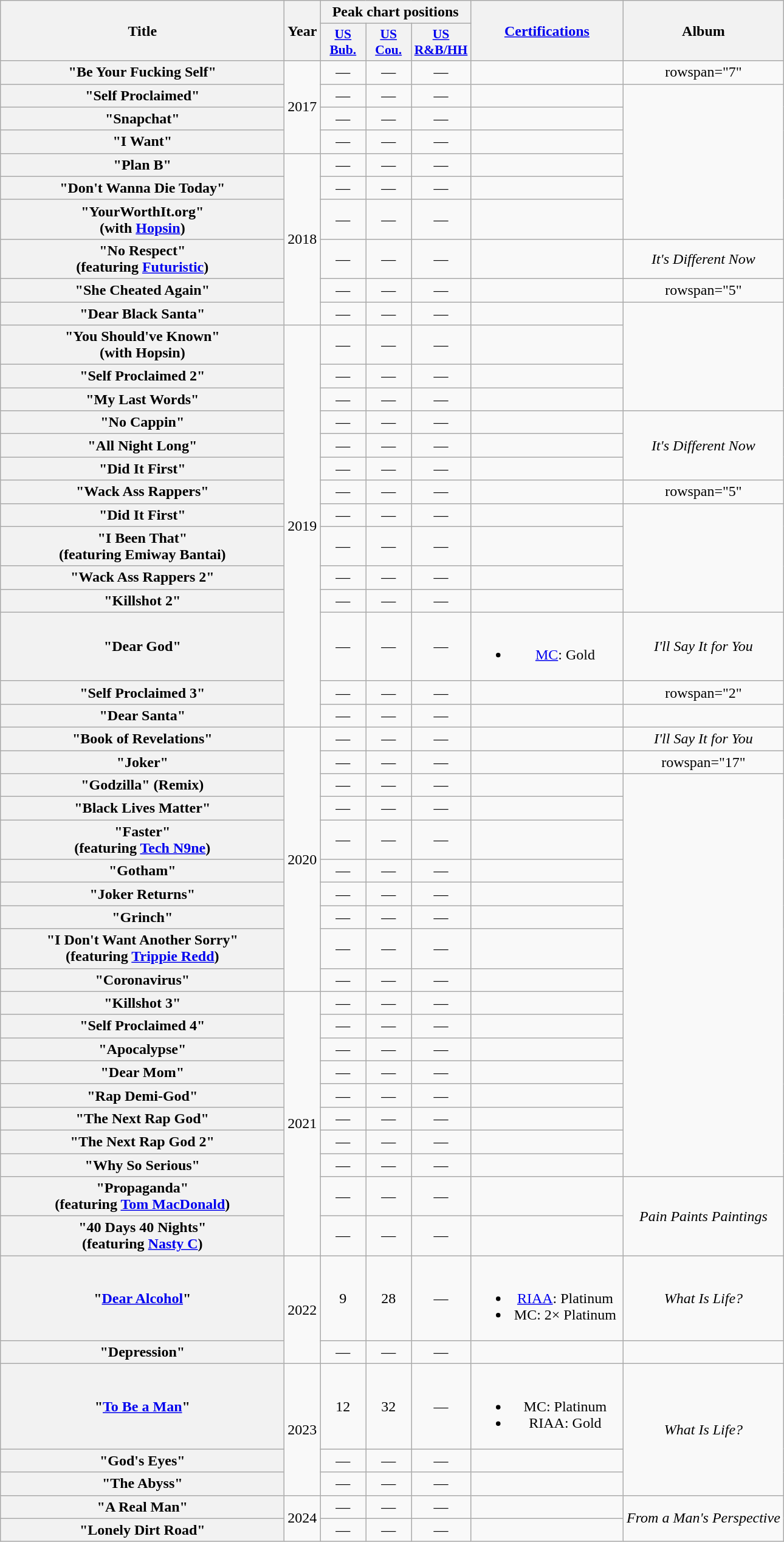<table class="wikitable plainrowheaders" style="text-align:center;">
<tr>
<th scope="col" rowspan="2" style="width:19em;">Title</th>
<th scope="col" rowspan="2">Year</th>
<th scope="col" colspan="3">Peak chart positions</th>
<th rowspan="2" style="width:10em;"><a href='#'>Certifications</a></th>
<th scope="col" rowspan="2">Album</th>
</tr>
<tr>
<th scope="col" style="width:3em;font-size:90%;"><a href='#'>US<br>Bub.</a><br></th>
<th scope="col" style="width:3em;font-size:90%;"><a href='#'>US<br>Cou.</a><br></th>
<th scope="col" style="width:2.5em;font-size:90%;"><a href='#'>US<br>R&B/HH</a></th>
</tr>
<tr>
<th scope="row">"Be Your Fucking Self"</th>
<td rowspan="4">2017</td>
<td>—</td>
<td>—</td>
<td>—</td>
<td></td>
<td>rowspan="7" </td>
</tr>
<tr>
<th scope="row">"Self Proclaimed"</th>
<td>—</td>
<td>—</td>
<td>—</td>
<td></td>
</tr>
<tr>
<th scope="row">"Snapchat"</th>
<td>—</td>
<td>—</td>
<td>—</td>
<td></td>
</tr>
<tr>
<th scope="row">"I Want"</th>
<td>—</td>
<td>—</td>
<td>—</td>
<td></td>
</tr>
<tr>
<th scope="row">"Plan B"</th>
<td rowspan="6">2018</td>
<td>—</td>
<td>—</td>
<td>—</td>
<td></td>
</tr>
<tr>
<th scope="row">"Don't Wanna Die Today"</th>
<td>—</td>
<td>—</td>
<td>—</td>
<td></td>
</tr>
<tr>
<th scope="row">"YourWorthIt.org"<br><span>(with <a href='#'>Hopsin</a>)</span></th>
<td>—</td>
<td>—</td>
<td>—</td>
<td></td>
</tr>
<tr>
<th scope="row">"No Respect"<br><span>(featuring <a href='#'>Futuristic</a>)</span></th>
<td>—</td>
<td>—</td>
<td>—</td>
<td></td>
<td><em>It's Different Now</em></td>
</tr>
<tr>
<th scope="row">"She Cheated Again"</th>
<td>—</td>
<td>—</td>
<td>—</td>
<td></td>
<td>rowspan="5" </td>
</tr>
<tr>
<th scope="row">"Dear Black Santa"</th>
<td>—</td>
<td>—</td>
<td>—</td>
<td></td>
</tr>
<tr>
<th scope="row">"You Should've Known"<br><span>(with Hopsin)</span></th>
<td rowspan="14">2019</td>
<td>—</td>
<td>—</td>
<td>—</td>
<td></td>
</tr>
<tr>
<th scope="row">"Self Proclaimed 2"</th>
<td>—</td>
<td>—</td>
<td>—</td>
<td></td>
</tr>
<tr>
<th scope="row">"My Last Words"</th>
<td>—</td>
<td>—</td>
<td>—</td>
<td></td>
</tr>
<tr>
<th scope="row">"No Cappin"</th>
<td>—</td>
<td>—</td>
<td>—</td>
<td></td>
<td rowspan="3"><em>It's Different Now</em></td>
</tr>
<tr>
<th scope="row">"All Night Long"</th>
<td>—</td>
<td>—</td>
<td>—</td>
<td></td>
</tr>
<tr>
<th scope="row">"Did It First"</th>
<td>—</td>
<td>—</td>
<td>—</td>
<td></td>
</tr>
<tr>
<th scope="row">"Wack Ass Rappers"</th>
<td>—</td>
<td>—</td>
<td>—</td>
<td></td>
<td>rowspan="5" </td>
</tr>
<tr>
<th scope="row">"Did It First"</th>
<td>—</td>
<td>—</td>
<td>—</td>
<td></td>
</tr>
<tr>
<th scope="row">"I Been That"<br><span>(featuring Emiway Bantai)</span></th>
<td>—</td>
<td>—</td>
<td>—</td>
<td></td>
</tr>
<tr>
<th scope="row">"Wack Ass Rappers 2"</th>
<td>—</td>
<td>—</td>
<td>—</td>
<td></td>
</tr>
<tr>
<th scope="row">"Killshot 2"</th>
<td>—</td>
<td>—</td>
<td>—</td>
<td></td>
</tr>
<tr>
<th scope="row">"Dear God"</th>
<td>—</td>
<td>—</td>
<td>—</td>
<td><br><ul><li><a href='#'>MC</a>: Gold</li></ul></td>
<td><em>I'll Say It for You</em></td>
</tr>
<tr>
<th scope="row">"Self Proclaimed 3"</th>
<td>—</td>
<td>—</td>
<td>—</td>
<td></td>
<td>rowspan="2" </td>
</tr>
<tr>
<th scope="row">"Dear Santa"</th>
<td>—</td>
<td>—</td>
<td>—</td>
<td></td>
</tr>
<tr>
<th scope="row">"Book of Revelations"</th>
<td rowspan="10">2020</td>
<td>—</td>
<td>—</td>
<td>—</td>
<td></td>
<td><em>I'll Say It for You</em></td>
</tr>
<tr>
<th scope="row">"Joker"</th>
<td>—</td>
<td>—</td>
<td>—</td>
<td></td>
<td>rowspan="17" </td>
</tr>
<tr>
<th scope="row">"Godzilla" (Remix)</th>
<td>—</td>
<td>—</td>
<td>—</td>
<td></td>
</tr>
<tr>
<th scope="row">"Black Lives Matter"</th>
<td>—</td>
<td>—</td>
<td>—</td>
<td></td>
</tr>
<tr>
<th scope="row">"Faster"<br><span>(featuring <a href='#'>Tech N9ne</a>)</span></th>
<td>—</td>
<td>—</td>
<td>—</td>
<td></td>
</tr>
<tr>
<th scope="row">"Gotham"</th>
<td>—</td>
<td>—</td>
<td>—</td>
<td></td>
</tr>
<tr>
<th scope="row">"Joker Returns"</th>
<td>—</td>
<td>—</td>
<td>—</td>
<td></td>
</tr>
<tr>
<th scope="row">"Grinch"</th>
<td>—</td>
<td>—</td>
<td>—</td>
<td></td>
</tr>
<tr>
<th scope="row">"I Don't Want Another Sorry"<br><span>(featuring <a href='#'>Trippie Redd</a>)</span></th>
<td>—</td>
<td>—</td>
<td>—</td>
<td></td>
</tr>
<tr>
<th scope="row">"Coronavirus"</th>
<td>—</td>
<td>—</td>
<td>—</td>
<td></td>
</tr>
<tr>
<th scope="row">"Killshot 3"</th>
<td rowspan="10">2021</td>
<td>—</td>
<td>—</td>
<td>—</td>
<td></td>
</tr>
<tr>
<th scope="row">"Self Proclaimed 4"</th>
<td>—</td>
<td>—</td>
<td>—</td>
<td></td>
</tr>
<tr>
<th scope="row">"Apocalypse"</th>
<td>—</td>
<td>—</td>
<td>—</td>
<td></td>
</tr>
<tr>
<th scope="row">"Dear Mom"</th>
<td>—</td>
<td>—</td>
<td>—</td>
<td></td>
</tr>
<tr>
<th scope="row">"Rap Demi-God"</th>
<td>—</td>
<td>—</td>
<td>—</td>
<td></td>
</tr>
<tr>
<th scope="row">"The Next Rap God"</th>
<td>—</td>
<td>—</td>
<td>—</td>
<td></td>
</tr>
<tr>
<th scope="row">"The Next Rap God 2"</th>
<td>—</td>
<td>—</td>
<td>—</td>
<td></td>
</tr>
<tr>
<th scope="row">"Why So Serious"</th>
<td>—</td>
<td>—</td>
<td>—</td>
<td></td>
</tr>
<tr>
<th scope="row">"Propaganda"<br><span>(featuring <a href='#'>Tom MacDonald</a>)</span></th>
<td>—</td>
<td>—</td>
<td>—</td>
<td></td>
<td rowspan="2"><em>Pain Paints Paintings</em></td>
</tr>
<tr>
<th scope="row">"40 Days 40 Nights"<br><span>(featuring <a href='#'>Nasty C</a>)</span></th>
<td>—</td>
<td>—</td>
<td>—</td>
<td></td>
</tr>
<tr>
<th scope="row">"<a href='#'>Dear Alcohol</a>"</th>
<td rowspan="2">2022</td>
<td>9</td>
<td>28</td>
<td>—</td>
<td><br><ul><li><a href='#'>RIAA</a>: Platinum</li><li>MC: 2× Platinum</li></ul></td>
<td><em>What Is Life?</em></td>
</tr>
<tr>
<th scope="row">"Depression"</th>
<td>—</td>
<td>—</td>
<td>—</td>
<td></td>
<td></td>
</tr>
<tr>
<th scope="row">"<a href='#'>To Be a Man</a>"<br></th>
<td rowspan="3">2023</td>
<td>12</td>
<td>32</td>
<td>—</td>
<td><br><ul><li>MC: Platinum</li><li>RIAA: Gold</li></ul></td>
<td rowspan="3"><em>What Is Life?</em></td>
</tr>
<tr>
<th scope="row">"God's Eyes"</th>
<td>—</td>
<td>—</td>
<td>—</td>
<td></td>
</tr>
<tr>
<th scope="row">"The Abyss"</th>
<td>—</td>
<td>—</td>
<td>—</td>
</tr>
<tr>
<th scope="row">"A Real Man"</th>
<td rowspan="2">2024</td>
<td>—</td>
<td>—</td>
<td>—</td>
<td></td>
<td rowspan="2"><em>From a Man's Perspective</em></td>
</tr>
<tr>
<th scope="row">"Lonely Dirt Road"</th>
<td>—</td>
<td>—</td>
<td>—</td>
<td></td>
</tr>
</table>
